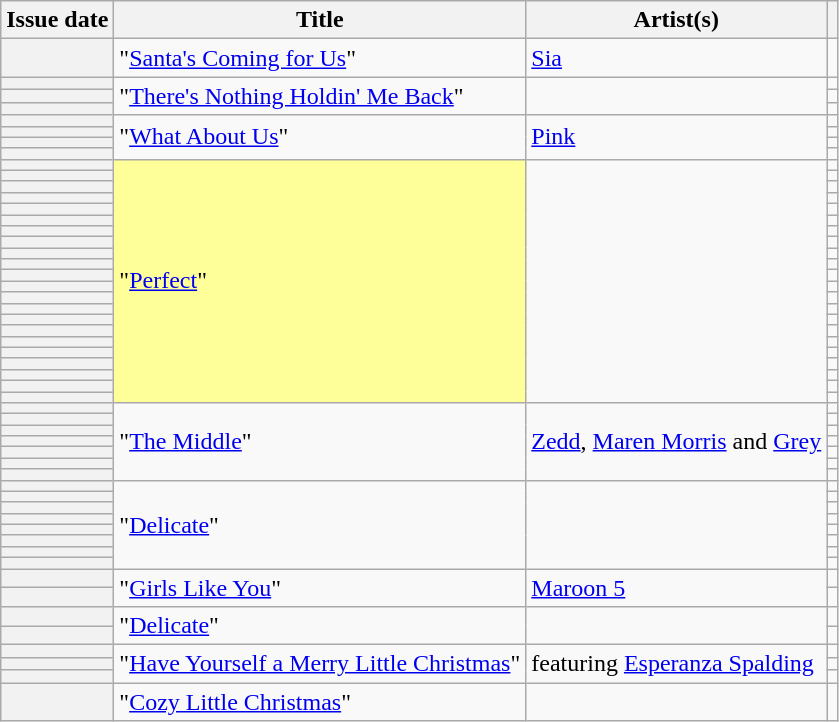<table class="wikitable sortable plainrowheaders">
<tr>
<th scope=col>Issue date</th>
<th scope=col>Title</th>
<th scope=col>Artist(s)</th>
<th scope=col class=unsortable></th>
</tr>
<tr>
<th scope=row></th>
<td>"<a href='#'>Santa's Coming for Us</a>"</td>
<td><a href='#'>Sia</a></td>
<td align=center></td>
</tr>
<tr>
<th scope=row></th>
<td rowspan="3">"<a href='#'>There's Nothing Holdin' Me Back</a>"</td>
<td rowspan="3"></td>
<td align=center></td>
</tr>
<tr>
<th scope=row></th>
<td align=center></td>
</tr>
<tr>
<th scope=row></th>
<td align=center></td>
</tr>
<tr>
<th scope=row></th>
<td rowspan="4">"<a href='#'>What About Us</a>"</td>
<td rowspan="4"><a href='#'>Pink</a></td>
<td align=center></td>
</tr>
<tr>
<th scope=row></th>
<td align=center></td>
</tr>
<tr>
<th scope=row></th>
<td align=center></td>
</tr>
<tr>
<th scope=row></th>
<td align=center></td>
</tr>
<tr>
<th scope=row></th>
<td bgcolor=#FFFF99 rowspan="22">"<a href='#'>Perfect</a>" </td>
<td rowspan="22"></td>
<td align=center></td>
</tr>
<tr>
<th scope=row></th>
<td align=center></td>
</tr>
<tr>
<th scope=row></th>
<td align=center></td>
</tr>
<tr>
<th scope=row></th>
<td align=center></td>
</tr>
<tr>
<th scope=row></th>
<td align=center></td>
</tr>
<tr>
<th scope=row></th>
<td align=center></td>
</tr>
<tr>
<th scope=row></th>
<td align=center></td>
</tr>
<tr>
<th scope=row></th>
<td align=center></td>
</tr>
<tr>
<th scope=row></th>
<td align=center></td>
</tr>
<tr>
<th scope=row></th>
<td align=center></td>
</tr>
<tr>
<th scope=row></th>
<td align=center></td>
</tr>
<tr>
<th scope=row></th>
<td align=center></td>
</tr>
<tr>
<th scope=row></th>
<td align=center></td>
</tr>
<tr>
<th scope=row></th>
<td align=center></td>
</tr>
<tr>
<th scope=row></th>
<td align=center></td>
</tr>
<tr>
<th scope=row></th>
<td align=center></td>
</tr>
<tr>
<th scope=row></th>
<td align=center></td>
</tr>
<tr>
<th scope=row></th>
<td align=center></td>
</tr>
<tr>
<th scope=row></th>
<td align=center></td>
</tr>
<tr>
<th scope=row></th>
<td align=center></td>
</tr>
<tr>
<th scope=row></th>
<td align=center></td>
</tr>
<tr>
<th scope=row></th>
<td align=center></td>
</tr>
<tr>
<th scope=row></th>
<td rowspan="7">"<a href='#'>The Middle</a>"</td>
<td rowspan="7"><a href='#'>Zedd</a>, <a href='#'>Maren Morris</a> and <a href='#'>Grey</a></td>
<td align=center></td>
</tr>
<tr>
<th scope=row></th>
<td align=center></td>
</tr>
<tr>
<th scope=row></th>
<td align=center></td>
</tr>
<tr>
<th scope=row></th>
<td align=center></td>
</tr>
<tr>
<th scope=row></th>
<td align=center></td>
</tr>
<tr>
<th scope=row></th>
<td align=center></td>
</tr>
<tr>
<th scope=row></th>
<td align=center></td>
</tr>
<tr>
<th scope=row></th>
<td rowspan="8">"<a href='#'>Delicate</a>"</td>
<td rowspan="8"></td>
<td align=center></td>
</tr>
<tr>
<th scope=row></th>
<td align=center></td>
</tr>
<tr>
<th scope=row></th>
<td align=center></td>
</tr>
<tr>
<th scope=row></th>
<td align=center></td>
</tr>
<tr>
<th scope=row></th>
<td align=center></td>
</tr>
<tr>
<th scope=row></th>
<td align=center></td>
</tr>
<tr>
<th scope=row></th>
<td align=center></td>
</tr>
<tr>
<th scope=row></th>
<td align=center></td>
</tr>
<tr>
<th scope=row></th>
<td rowspan="2">"<a href='#'>Girls Like You</a>"</td>
<td rowspan="2"><a href='#'>Maroon 5</a></td>
<td align=center></td>
</tr>
<tr>
<th scope=row></th>
<td align=center></td>
</tr>
<tr>
<th scope=row></th>
<td rowspan="2">"<a href='#'>Delicate</a>"</td>
<td rowspan="2"></td>
<td align=center></td>
</tr>
<tr>
<th scope=row></th>
<td align=center></td>
</tr>
<tr>
<th scope=row></th>
<td rowspan="3">"<a href='#'>Have Yourself a Merry Little Christmas</a>"</td>
<td rowspan="3"> featuring <a href='#'>Esperanza Spalding</a></td>
<td align=center></td>
</tr>
<tr>
<th scope=row></th>
<td align=center></td>
</tr>
<tr>
<th scope=row></th>
<td align=center></td>
</tr>
<tr>
<th scope=row></th>
<td>"<a href='#'>Cozy Little Christmas</a>"</td>
<td></td>
<td align=center></td>
</tr>
</table>
